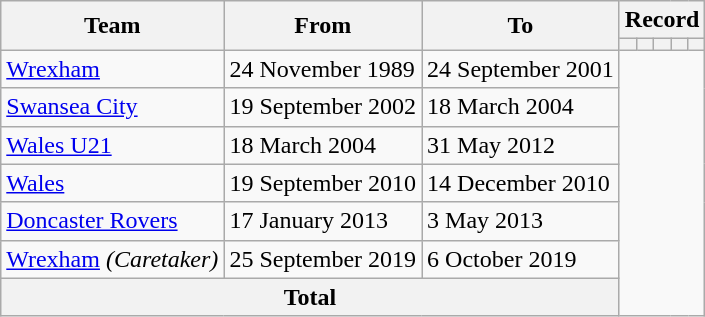<table class=wikitable style="text-align: center">
<tr>
<th rowspan=2>Team</th>
<th rowspan=2>From</th>
<th rowspan=2>To</th>
<th colspan=5>Record</th>
</tr>
<tr>
<th></th>
<th></th>
<th></th>
<th></th>
<th></th>
</tr>
<tr>
<td align=left><a href='#'>Wrexham</a></td>
<td align=left>24 November 1989</td>
<td align=left>24 September 2001<br></td>
</tr>
<tr>
<td align=left><a href='#'>Swansea City</a></td>
<td align=left>19 September 2002</td>
<td align=left>18 March 2004<br></td>
</tr>
<tr>
<td align=left><a href='#'>Wales U21</a></td>
<td align=left>18 March 2004</td>
<td align=left>31 May 2012<br></td>
</tr>
<tr>
<td align=left><a href='#'>Wales</a></td>
<td align=left>19 September 2010</td>
<td align=left>14 December 2010<br></td>
</tr>
<tr>
<td align=left><a href='#'>Doncaster Rovers</a></td>
<td align=left>17 January 2013</td>
<td align=left>3 May 2013<br></td>
</tr>
<tr>
<td align=left><a href='#'>Wrexham</a> <em>(Caretaker)</em></td>
<td align=left>25 September 2019</td>
<td align=left>6 October 2019<br></td>
</tr>
<tr>
<th colspan=3>Total<br></th>
</tr>
</table>
